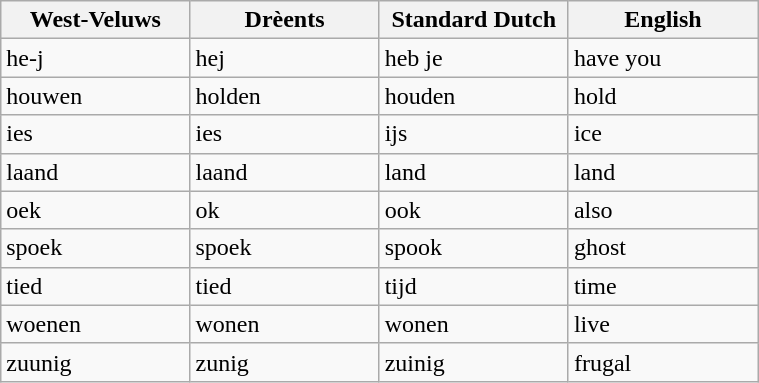<table class="wikitable" width="40%">
<tr>
<th width="25%">West-Veluws</th>
<th width="25%">Drèents</th>
<th width="25%">Standard Dutch</th>
<th width="25%">English</th>
</tr>
<tr>
<td>he-j</td>
<td>hej</td>
<td>heb je</td>
<td>have you</td>
</tr>
<tr>
<td>houwen</td>
<td>holden</td>
<td>houden</td>
<td>hold</td>
</tr>
<tr>
<td>ies</td>
<td>ies</td>
<td>ijs</td>
<td>ice</td>
</tr>
<tr>
<td>laand</td>
<td>laand</td>
<td>land</td>
<td>land</td>
</tr>
<tr>
<td>oek</td>
<td>ok</td>
<td>ook</td>
<td>also</td>
</tr>
<tr>
<td>spoek</td>
<td>spoek</td>
<td>spook</td>
<td>ghost</td>
</tr>
<tr>
<td>tied</td>
<td>tied</td>
<td>tijd</td>
<td>time</td>
</tr>
<tr>
<td>woenen</td>
<td>wonen</td>
<td>wonen</td>
<td>live</td>
</tr>
<tr>
<td>zuunig</td>
<td>zunig</td>
<td>zuinig</td>
<td>frugal</td>
</tr>
</table>
